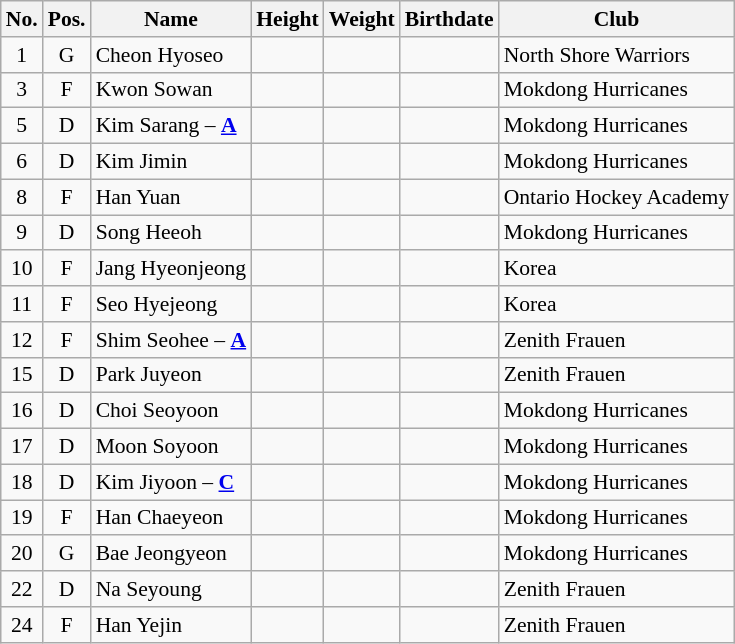<table class="wikitable sortable" style="font-size: 90%; text-align: center;">
<tr>
<th>No.</th>
<th>Pos.</th>
<th>Name</th>
<th>Height</th>
<th>Weight</th>
<th>Birthdate</th>
<th>Club</th>
</tr>
<tr>
<td>1</td>
<td>G</td>
<td align=left>Cheon Hyoseo</td>
<td></td>
<td></td>
<td align=right></td>
<td align=left> North Shore Warriors</td>
</tr>
<tr>
<td>3</td>
<td>F</td>
<td align=left>Kwon Sowan</td>
<td></td>
<td></td>
<td align=right></td>
<td align=left> Mokdong Hurricanes</td>
</tr>
<tr>
<td>5</td>
<td>D</td>
<td align=left>Kim Sarang – <a href='#'><strong>A</strong></a></td>
<td></td>
<td></td>
<td align=right></td>
<td align=left> Mokdong Hurricanes</td>
</tr>
<tr>
<td>6</td>
<td>D</td>
<td align=left>Kim Jimin</td>
<td></td>
<td></td>
<td align=right></td>
<td align=left> Mokdong Hurricanes</td>
</tr>
<tr>
<td>8</td>
<td>F</td>
<td align=left>Han Yuan</td>
<td></td>
<td></td>
<td align=right></td>
<td align=left> Ontario Hockey Academy</td>
</tr>
<tr>
<td>9</td>
<td>D</td>
<td align=left>Song Heeoh</td>
<td></td>
<td></td>
<td align=right></td>
<td align=left> Mokdong Hurricanes</td>
</tr>
<tr>
<td>10</td>
<td>F</td>
<td align=left>Jang Hyeonjeong</td>
<td></td>
<td></td>
<td align=right></td>
<td align=left> Korea</td>
</tr>
<tr>
<td>11</td>
<td>F</td>
<td align=left>Seo Hyejeong</td>
<td></td>
<td></td>
<td align=right></td>
<td align=left> Korea</td>
</tr>
<tr>
<td>12</td>
<td>F</td>
<td align=left>Shim Seohee – <a href='#'><strong>A</strong></a></td>
<td></td>
<td></td>
<td align=right></td>
<td align=left> Zenith Frauen</td>
</tr>
<tr>
<td>15</td>
<td>D</td>
<td align=left>Park Juyeon</td>
<td></td>
<td></td>
<td align=right></td>
<td align=left> Zenith Frauen</td>
</tr>
<tr>
<td>16</td>
<td>D</td>
<td align=left>Choi Seoyoon</td>
<td></td>
<td></td>
<td align=right></td>
<td align=left> Mokdong Hurricanes</td>
</tr>
<tr>
<td>17</td>
<td>D</td>
<td align=left>Moon Soyoon</td>
<td></td>
<td></td>
<td align=right></td>
<td align=left> Mokdong Hurricanes</td>
</tr>
<tr>
<td>18</td>
<td>D</td>
<td align=left>Kim Jiyoon – <a href='#'><strong>C</strong></a></td>
<td></td>
<td></td>
<td align=right></td>
<td align=left> Mokdong Hurricanes</td>
</tr>
<tr>
<td>19</td>
<td>F</td>
<td align=left>Han Chaeyeon</td>
<td></td>
<td></td>
<td align=right></td>
<td align=left> Mokdong Hurricanes</td>
</tr>
<tr>
<td>20</td>
<td>G</td>
<td align=left>Bae Jeongyeon</td>
<td></td>
<td></td>
<td align=right></td>
<td align=left> Mokdong Hurricanes</td>
</tr>
<tr>
<td>22</td>
<td>D</td>
<td align=left>Na Seyoung</td>
<td></td>
<td></td>
<td align=right></td>
<td align=left> Zenith Frauen</td>
</tr>
<tr>
<td>24</td>
<td>F</td>
<td align=left>Han Yejin</td>
<td></td>
<td></td>
<td align=right></td>
<td align=left> Zenith Frauen</td>
</tr>
</table>
